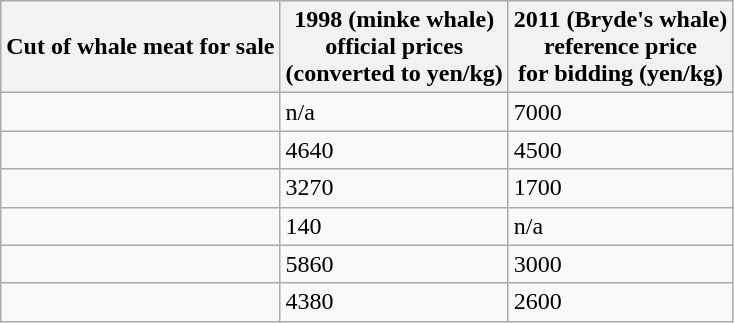<table class="wikitable sortable">
<tr>
<th>Cut of whale meat for sale</th>
<th>1998 (minke whale)<br> official prices<br> (converted to yen/kg)</th>
<th>2011 (Bryde's whale)<br> reference price<br> for bidding (yen/kg)</th>
</tr>
<tr>
<td></td>
<td>n/a</td>
<td>7000</td>
</tr>
<tr>
<td></td>
<td>4640</td>
<td>4500</td>
</tr>
<tr>
<td></td>
<td>3270</td>
<td>1700</td>
</tr>
<tr>
<td></td>
<td>140</td>
<td>n/a</td>
</tr>
<tr>
<td></td>
<td>5860</td>
<td>3000</td>
</tr>
<tr>
<td></td>
<td>4380</td>
<td>2600</td>
</tr>
</table>
